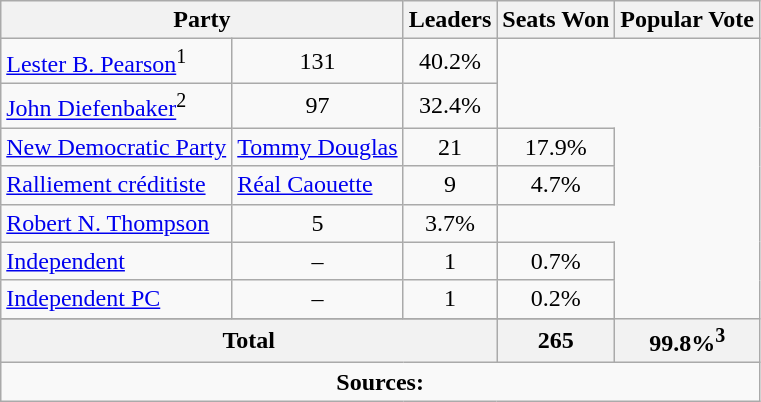<table class="wikitable">
<tr>
<th colspan="2">Party</th>
<th>Leaders</th>
<th>Seats Won</th>
<th>Popular Vote</th>
</tr>
<tr>
<td><a href='#'>Lester B. Pearson</a><sup>1</sup></td>
<td align=center>131</td>
<td align=center>40.2%</td>
</tr>
<tr>
<td><a href='#'>John Diefenbaker</a><sup>2</sup></td>
<td align=center>97</td>
<td align=center>32.4%</td>
</tr>
<tr>
<td><a href='#'>New Democratic Party</a></td>
<td><a href='#'>Tommy Douglas</a></td>
<td align=center>21</td>
<td align=center>17.9%</td>
</tr>
<tr>
<td><a href='#'>Ralliement créditiste</a></td>
<td><a href='#'>Réal Caouette</a></td>
<td align=center>9</td>
<td align=center>4.7%</td>
</tr>
<tr>
<td><a href='#'>Robert N. Thompson</a></td>
<td align=center>5</td>
<td align=center>3.7%</td>
</tr>
<tr>
<td><a href='#'>Independent</a></td>
<td align=center>–</td>
<td align=center>1</td>
<td align=center>0.7%</td>
</tr>
<tr>
<td><a href='#'>Independent PC</a></td>
<td align=center>–</td>
<td align=center>1</td>
<td align=center>0.2%</td>
</tr>
<tr align=center|>
</tr>
<tr>
<th colspan=3 align=left>Total</th>
<th align=center>265</th>
<th align=center>99.8%<sup>3</sup></th>
</tr>
<tr>
<td align="center" colspan=5><strong>Sources:</strong> </td>
</tr>
</table>
